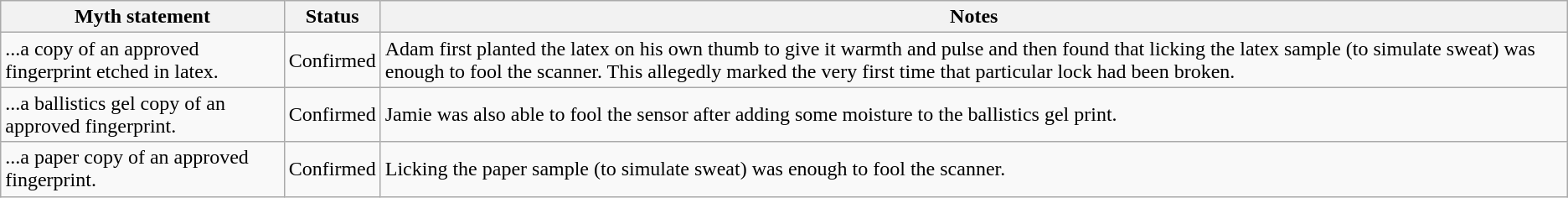<table class="wikitable plainrowheaders">
<tr>
<th>Myth statement</th>
<th>Status</th>
<th>Notes</th>
</tr>
<tr>
<td>...a copy of an approved fingerprint etched in latex.</td>
<td><span>Confirmed</span></td>
<td>Adam first planted the latex on his own thumb to give it warmth and pulse and then found that licking the latex sample (to simulate sweat) was enough to fool the scanner. This allegedly marked the very first time that particular lock had been broken.</td>
</tr>
<tr>
<td>...a ballistics gel copy of an approved fingerprint.</td>
<td><span>Confirmed</span></td>
<td>Jamie was also able to fool the sensor after adding some moisture to the ballistics gel print.</td>
</tr>
<tr>
<td>...a paper copy of an approved fingerprint.</td>
<td><span>Confirmed</span></td>
<td>Licking the paper sample (to simulate sweat) was enough to fool the scanner.</td>
</tr>
</table>
